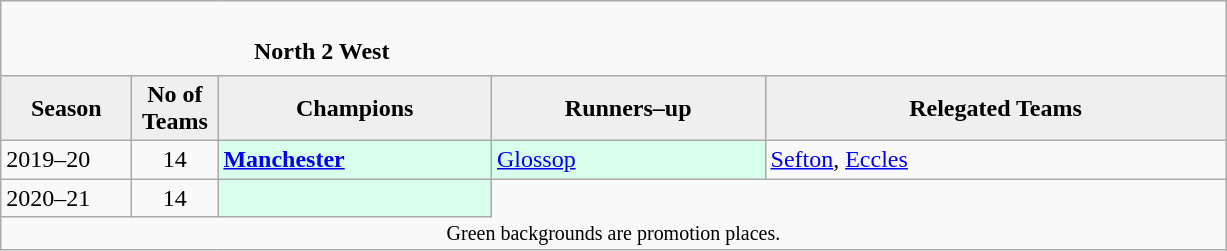<table class="wikitable" style="text-align: left;">
<tr>
<td colspan="11" cellpadding="0" cellspacing="0"><br><table border="0" style="width:100%;" cellpadding="0" cellspacing="0">
<tr>
<td style="width:20%; border:0;"></td>
<td style="border:0;"><strong>North 2 West</strong></td>
<td style="width:20%; border:0;"></td>
</tr>
</table>
</td>
</tr>
<tr>
<th style="background:#efefef; width:80px;">Season</th>
<th style="background:#efefef; width:50px;">No of Teams</th>
<th style="background:#efefef; width:175px;">Champions</th>
<th style="background:#efefef; width:175px;">Runners–up</th>
<th style="background:#efefef; width:300px;">Relegated Teams</th>
</tr>
<tr align=left>
<td>2019–20</td>
<td style="text-align: center;">14</td>
<td style="background:#d8ffeb;"><strong><a href='#'>Manchester</a></strong></td>
<td style="background:#d8ffeb;"><a href='#'>Glossop</a></td>
<td><a href='#'>Sefton</a>, <a href='#'>Eccles</a></td>
</tr>
<tr>
<td>2020–21</td>
<td style="text-align: center;">14</td>
<td style="background:#d8ffeb;"></td>
</tr>
<tr>
<td colspan="15"  style="border:0; font-size:smaller; text-align:center;">Green backgrounds are promotion places.</td>
</tr>
</table>
